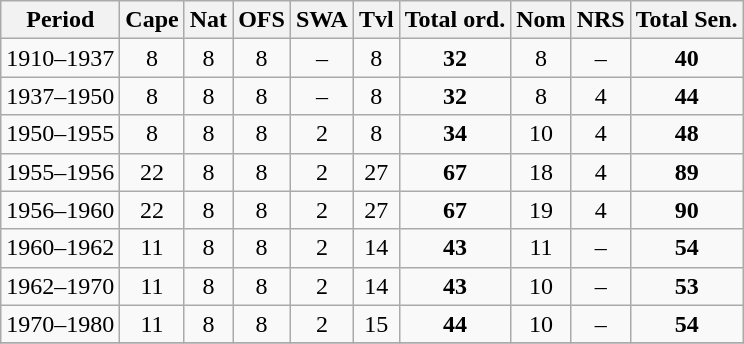<table class="wikitable">
<tr>
<th><strong>Period</strong></th>
<th><strong>Cape</strong></th>
<th><strong>Nat</strong></th>
<th><strong>OFS</strong></th>
<th><strong>SWA</strong></th>
<th><strong>Tvl</strong></th>
<th><strong>Total ord.</strong></th>
<th><strong>Nom</strong></th>
<th><strong>NRS</strong></th>
<th><strong>Total Sen.</strong></th>
</tr>
<tr>
<td>1910–1937</td>
<td align="center">8</td>
<td align="center">8</td>
<td align="center">8</td>
<td align="center">–</td>
<td align="center">8</td>
<td align="center"><strong>32</strong></td>
<td align="center">8</td>
<td align="center">–</td>
<td align="center"><strong>40</strong></td>
</tr>
<tr>
<td>1937–1950</td>
<td align="center">8</td>
<td align="center">8</td>
<td align="center">8</td>
<td align="center">–</td>
<td align="center">8</td>
<td align="center"><strong>32</strong></td>
<td align="center">8</td>
<td align="center">4</td>
<td align="center"><strong>44</strong></td>
</tr>
<tr>
<td>1950–1955</td>
<td align="center">8</td>
<td align="center">8</td>
<td align="center">8</td>
<td align="center">2</td>
<td align="center">8</td>
<td align="center"><strong>34</strong></td>
<td align="center">10</td>
<td align="center">4</td>
<td align="center"><strong>48</strong></td>
</tr>
<tr>
<td>1955–1956</td>
<td align="center">22</td>
<td align="center">8</td>
<td align="center">8</td>
<td align="center">2</td>
<td align="center">27</td>
<td align="center"><strong>67</strong></td>
<td align="center">18</td>
<td align="center">4</td>
<td align="center"><strong>89</strong></td>
</tr>
<tr>
<td>1956–1960</td>
<td align="center">22</td>
<td align="center">8</td>
<td align="center">8</td>
<td align="center">2</td>
<td align="center">27</td>
<td align="center"><strong>67</strong></td>
<td align="center">19</td>
<td align="center">4</td>
<td align="center"><strong>90</strong></td>
</tr>
<tr>
<td>1960–1962</td>
<td align="center">11</td>
<td align="center">8</td>
<td align="center">8</td>
<td align="center">2</td>
<td align="center">14</td>
<td align="center"><strong>43</strong></td>
<td align="center">11</td>
<td align="center">–</td>
<td align="center"><strong>54</strong></td>
</tr>
<tr>
<td>1962–1970</td>
<td align="center">11</td>
<td align="center">8</td>
<td align="center">8</td>
<td align="center">2</td>
<td align="center">14</td>
<td align="center"><strong>43</strong></td>
<td align="center">10</td>
<td align="center">–</td>
<td align="center"><strong>53</strong></td>
</tr>
<tr>
<td>1970–1980</td>
<td align="center">11</td>
<td align="center">8</td>
<td align="center">8</td>
<td align="center">2</td>
<td align="center">15</td>
<td align="center"><strong>44</strong></td>
<td align="center">10</td>
<td align="center">–</td>
<td align="center"><strong>54</strong></td>
</tr>
<tr>
</tr>
</table>
